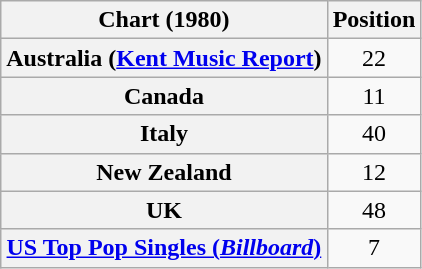<table class="wikitable sortable plainrowheaders">
<tr>
<th scope="col">Chart (1980)</th>
<th scope="col">Position</th>
</tr>
<tr>
<th scope="row">Australia (<a href='#'>Kent Music Report</a>)</th>
<td style="text-align:center;">22</td>
</tr>
<tr>
<th scope="row">Canada</th>
<td style="text-align:center;">11</td>
</tr>
<tr>
<th scope="row">Italy</th>
<td style="text-align:center;">40</td>
</tr>
<tr>
<th scope="row">New Zealand</th>
<td style="text-align:center;">12</td>
</tr>
<tr>
<th scope="row">UK</th>
<td align="center">48</td>
</tr>
<tr>
<th scope="row"><a href='#'>US Top Pop Singles (<em>Billboard</em>)</a></th>
<td align="center">7</td>
</tr>
</table>
